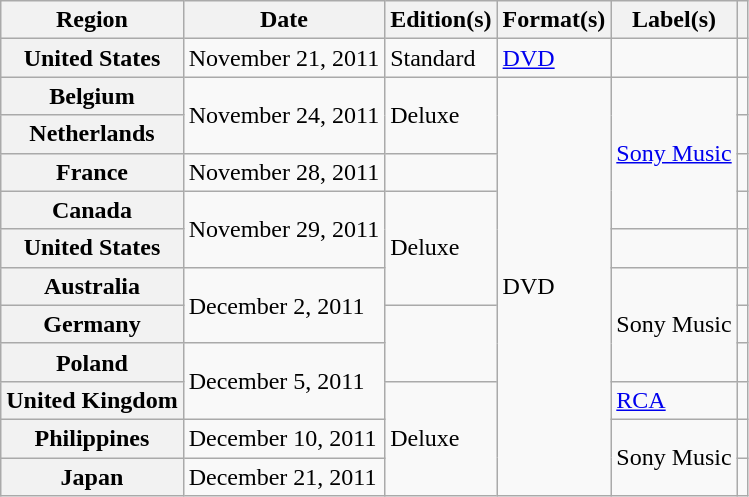<table class="wikitable sortable plainrowheaders">
<tr>
<th scope="col">Region</th>
<th scope="col">Date</th>
<th scope="col">Edition(s)</th>
<th scope="col">Format(s)</th>
<th scope="col">Label(s)</th>
<th scope="col"></th>
</tr>
<tr>
<th scope="row">United States</th>
<td>November 21, 2011</td>
<td>Standard</td>
<td><a href='#'>DVD</a> </td>
<td></td>
<td align="center"></td>
</tr>
<tr>
<th scope="row">Belgium</th>
<td rowspan="2">November 24, 2011</td>
<td rowspan="2">Deluxe</td>
<td rowspan="11">DVD</td>
<td rowspan="4"><a href='#'>Sony Music</a></td>
<td align="center"></td>
</tr>
<tr>
<th scope="row">Netherlands</th>
<td align="center"></td>
</tr>
<tr>
<th scope="row">France</th>
<td>November 28, 2011</td>
<td></td>
<td align="center"></td>
</tr>
<tr>
<th scope="row">Canada</th>
<td rowspan="2">November 29, 2011</td>
<td rowspan="3">Deluxe</td>
<td align="center"></td>
</tr>
<tr>
<th scope="row">United States</th>
<td></td>
<td align="center"></td>
</tr>
<tr>
<th scope="row">Australia</th>
<td rowspan="2">December 2, 2011</td>
<td rowspan="3">Sony Music</td>
<td align="center"></td>
</tr>
<tr>
<th scope="row">Germany</th>
<td rowspan="2"></td>
<td align="center"></td>
</tr>
<tr>
<th scope="row">Poland</th>
<td rowspan="2">December 5, 2011</td>
<td align="center"></td>
</tr>
<tr>
<th scope="row">United Kingdom</th>
<td rowspan="3">Deluxe</td>
<td><a href='#'>RCA</a></td>
<td align="center"></td>
</tr>
<tr>
<th scope="row">Philippines</th>
<td>December 10, 2011</td>
<td rowspan="2">Sony Music</td>
<td align="center"></td>
</tr>
<tr>
<th scope="row">Japan</th>
<td>December 21, 2011</td>
<td align="center"></td>
</tr>
</table>
